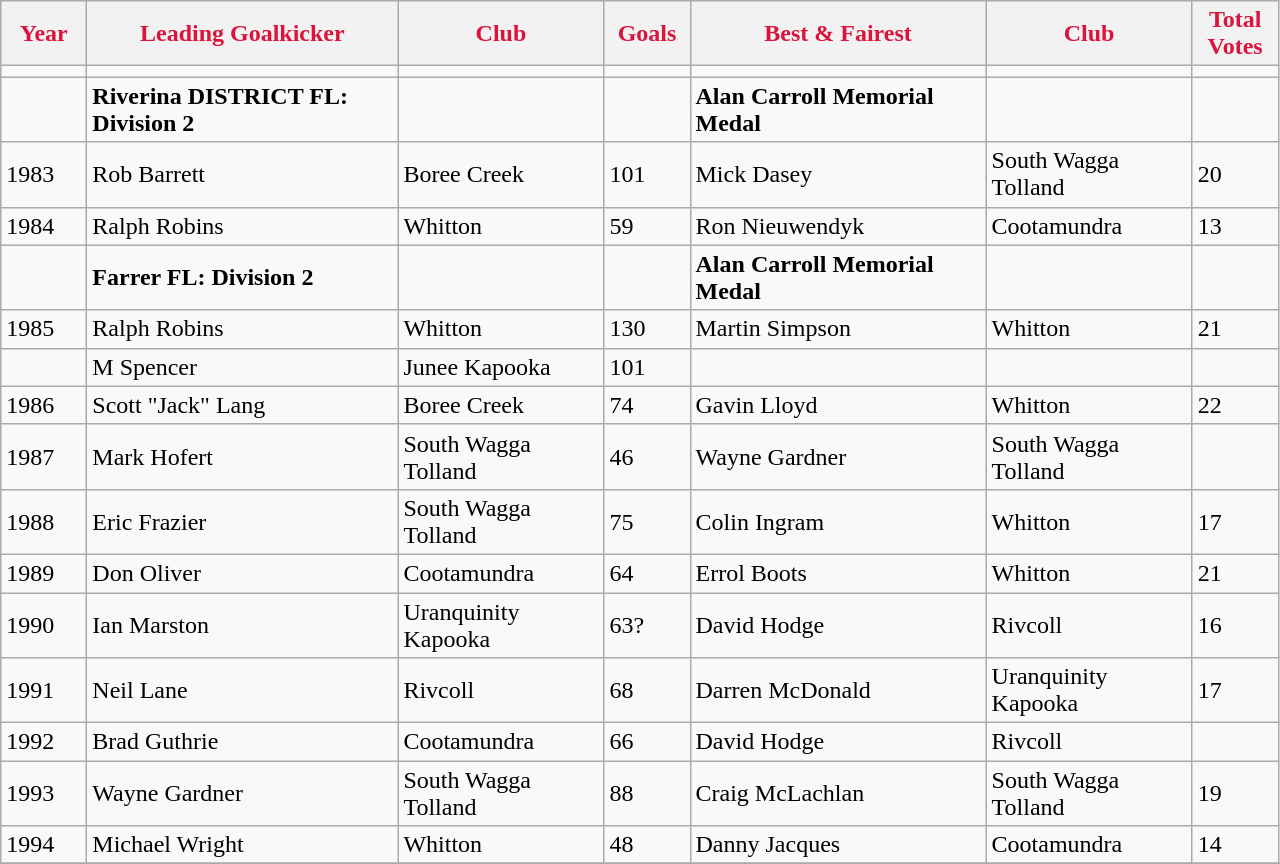<table class="wikitable">
<tr>
<th style="color:crimson" width="50">Year</th>
<th style="color:crimson" width="200">Leading Goalkicker</th>
<th style="color:crimson" width="130">Club</th>
<th style="color:crimson" width="50">Goals</th>
<th style="color:crimson" width="190">Best & Fairest</th>
<th style="color:crimson" width="130">Club</th>
<th style="color:crimson" width="50">Total Votes</th>
</tr>
<tr>
<td></td>
<td></td>
<td></td>
<td></td>
<td></td>
<td></td>
<td></td>
</tr>
<tr>
<td></td>
<td><strong>Riverina DISTRICT FL: Division 2</strong></td>
<td></td>
<td></td>
<td><strong>Alan Carroll Memorial Medal</strong></td>
<td></td>
<td></td>
</tr>
<tr>
<td>1983</td>
<td>Rob Barrett</td>
<td>Boree Creek</td>
<td>101</td>
<td>Mick Dasey</td>
<td>South Wagga Tolland</td>
<td>20</td>
</tr>
<tr>
<td>1984</td>
<td>Ralph Robins</td>
<td>Whitton</td>
<td>59</td>
<td>Ron Nieuwendyk</td>
<td>Cootamundra</td>
<td>13</td>
</tr>
<tr>
<td></td>
<td><strong>Farrer FL: Division 2</strong></td>
<td></td>
<td></td>
<td><strong>Alan Carroll Memorial Medal</strong></td>
<td></td>
<td></td>
</tr>
<tr>
<td>1985</td>
<td>Ralph Robins</td>
<td>Whitton</td>
<td>130</td>
<td>Martin Simpson</td>
<td>Whitton</td>
<td>21</td>
</tr>
<tr>
<td></td>
<td>M Spencer</td>
<td>Junee Kapooka</td>
<td>101</td>
<td></td>
<td></td>
<td></td>
</tr>
<tr>
<td>1986</td>
<td>Scott "Jack" Lang</td>
<td>Boree Creek</td>
<td>74</td>
<td>Gavin Lloyd</td>
<td>Whitton</td>
<td>22</td>
</tr>
<tr>
<td>1987</td>
<td>Mark Hofert</td>
<td>South Wagga Tolland</td>
<td>46</td>
<td>Wayne Gardner</td>
<td>South Wagga Tolland</td>
<td></td>
</tr>
<tr>
<td>1988</td>
<td>Eric Frazier</td>
<td>South Wagga Tolland</td>
<td>75</td>
<td>Colin Ingram</td>
<td>Whitton</td>
<td>17</td>
</tr>
<tr>
<td>1989</td>
<td>Don Oliver</td>
<td>Cootamundra</td>
<td>64</td>
<td>Errol Boots</td>
<td>Whitton</td>
<td>21</td>
</tr>
<tr>
<td>1990</td>
<td>Ian Marston</td>
<td>Uranquinity Kapooka</td>
<td>63?</td>
<td>David Hodge</td>
<td>Rivcoll</td>
<td>16</td>
</tr>
<tr>
<td>1991</td>
<td>Neil Lane</td>
<td>Rivcoll</td>
<td>68</td>
<td>Darren McDonald</td>
<td>Uranquinity Kapooka</td>
<td>17</td>
</tr>
<tr>
<td>1992</td>
<td>Brad Guthrie</td>
<td>Cootamundra</td>
<td>66</td>
<td>David Hodge</td>
<td>Rivcoll</td>
<td></td>
</tr>
<tr>
<td>1993</td>
<td>Wayne Gardner</td>
<td>South Wagga Tolland</td>
<td>88</td>
<td>Craig McLachlan</td>
<td>South Wagga Tolland</td>
<td>19</td>
</tr>
<tr>
<td>1994</td>
<td>Michael Wright</td>
<td>Whitton</td>
<td>48</td>
<td>Danny Jacques</td>
<td>Cootamundra</td>
<td>14</td>
</tr>
<tr>
</tr>
</table>
